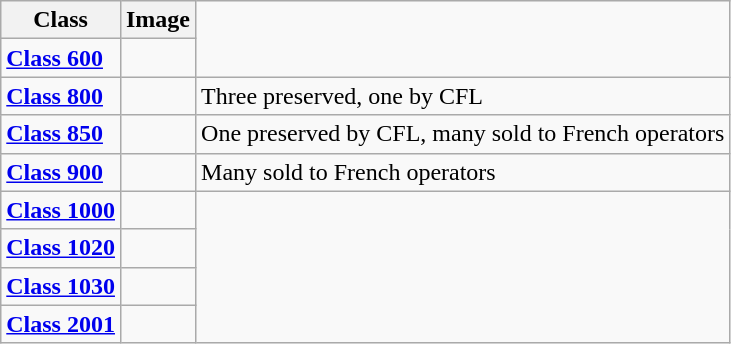<table class="wikitable sortable">
<tr>
<th>Class</th>
<th class="unsortable">Image</th>
</tr>
<tr>
<td><strong><a href='#'>Class 600</a></strong></td>
<td></td>
</tr>
<tr>
<td><strong><a href='#'>Class 800</a></strong></td>
<td></td>
<td>Three preserved, one by CFL</td>
</tr>
<tr>
<td><strong><a href='#'>Class 850</a></strong></td>
<td></td>
<td>One preserved by CFL, many sold to French operators</td>
</tr>
<tr>
<td><strong><a href='#'>Class 900</a></strong></td>
<td></td>
<td>Many sold to French operators</td>
</tr>
<tr>
<td><strong><a href='#'>Class 1000</a></strong></td>
<td></td>
</tr>
<tr>
<td><strong><a href='#'>Class 1020</a></strong></td>
<td></td>
</tr>
<tr>
<td><strong><a href='#'>Class 1030</a></strong></td>
<td></td>
</tr>
<tr>
<td><strong><a href='#'>Class 2001</a></strong></td>
<td></td>
</tr>
</table>
